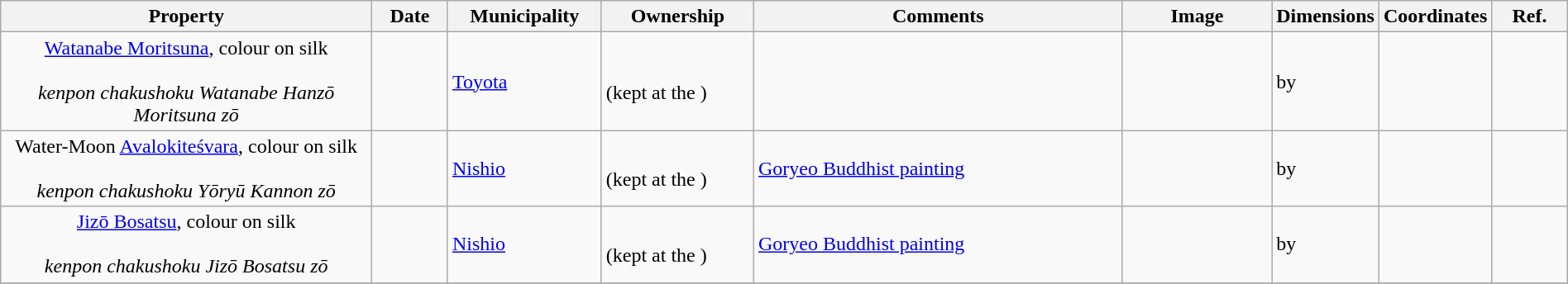<table class="wikitable sortable"  style="width:100%;">
<tr>
<th width="25%" align="left">Property</th>
<th width="5%" align="left" data-sort-type="number">Date</th>
<th width="10%" align="left">Municipality</th>
<th width="10%" align="left">Ownership</th>
<th width="25%" align="left" class="unsortable">Comments</th>
<th width="10%" align="left" class="unsortable">Image</th>
<th width="5%" align="left" class="unsortable">Dimensions</th>
<th width="5%" align="left" class="unsortable">Coordinates</th>
<th width="5%" align="left" class="unsortable">Ref.</th>
</tr>
<tr>
<td align="center"><a href='#'>Watanabe Moritsuna</a>, colour on silk<br><br><em>kenpon chakushoku Watanabe Hanzō Moritsuna zō</em></td>
<td></td>
<td><a href='#'>Toyota</a></td>
<td><br>(kept at the )</td>
<td></td>
<td></td>
<td> by </td>
<td></td>
<td></td>
</tr>
<tr>
<td align="center">Water-Moon <a href='#'>Avalokiteśvara</a>, colour on silk<br><br><em>kenpon chakushoku Yōryū Kannon zō</em></td>
<td></td>
<td><a href='#'>Nishio</a></td>
<td><br>(kept at the )</td>
<td><a href='#'>Goryeo Buddhist painting</a></td>
<td></td>
<td> by </td>
<td></td>
<td></td>
</tr>
<tr>
<td align="center"><a href='#'>Jizō Bosatsu</a>, colour on silk<br><br><em>kenpon chakushoku Jizō Bosatsu zō</em></td>
<td></td>
<td><a href='#'>Nishio</a></td>
<td><br>(kept at the )</td>
<td><a href='#'>Goryeo Buddhist painting</a></td>
<td></td>
<td> by </td>
<td></td>
<td></td>
</tr>
<tr>
</tr>
</table>
